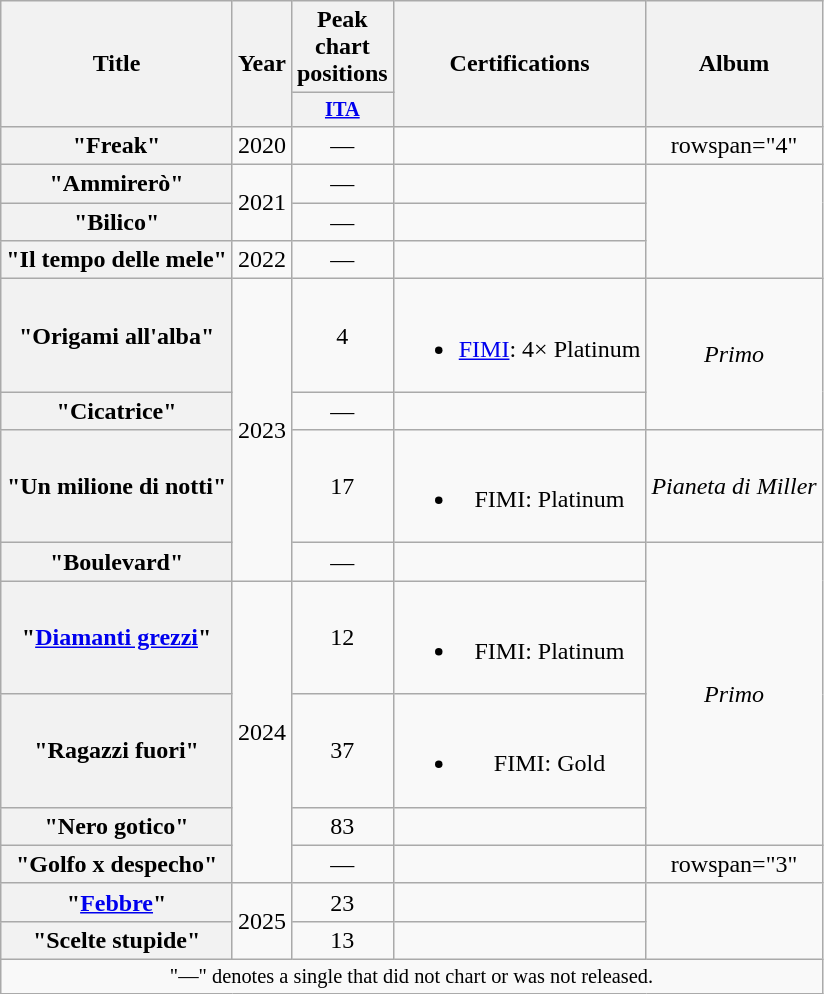<table class="wikitable plainrowheaders" style="text-align:center;">
<tr>
<th scope="col" rowspan="2">Title</th>
<th scope="col" rowspan="2">Year</th>
<th scope="col" colspan="1">Peak chart positions</th>
<th scope="col" rowspan="2">Certifications</th>
<th scope="col" rowspan="2">Album</th>
</tr>
<tr>
<th scope="col" style="width:3em;font-size:85%;"><a href='#'>ITA</a><br></th>
</tr>
<tr>
<th scope="row">"Freak"</th>
<td>2020</td>
<td>—</td>
<td></td>
<td>rowspan="4" </td>
</tr>
<tr>
<th scope="row">"Ammirerò"<br></th>
<td rowspan="2">2021</td>
<td>—</td>
<td></td>
</tr>
<tr>
<th scope="row">"Bilico"<br></th>
<td>—</td>
<td></td>
</tr>
<tr>
<th scope="row">"Il tempo delle mele"</th>
<td>2022</td>
<td>—</td>
<td></td>
</tr>
<tr>
<th scope="row">"Origami all'alba"<br></th>
<td rowspan="4">2023</td>
<td>4</td>
<td><br><ul><li><a href='#'>FIMI</a>: 4× Platinum</li></ul></td>
<td rowspan="2"><em>Primo</em></td>
</tr>
<tr>
<th scope="row">"Cicatrice"</th>
<td>—</td>
<td></td>
</tr>
<tr>
<th scope="row">"Un milione di notti"<br></th>
<td>17</td>
<td><br><ul><li>FIMI: Platinum</li></ul></td>
<td><em>Pianeta di Miller</em></td>
</tr>
<tr>
<th scope="row">"Boulevard"</th>
<td>—</td>
<td></td>
<td rowspan="4"><em>Primo</em></td>
</tr>
<tr>
<th scope="row">"<a href='#'>Diamanti grezzi</a>"</th>
<td rowspan="4">2024</td>
<td>12</td>
<td><br><ul><li>FIMI: Platinum</li></ul></td>
</tr>
<tr>
<th scope="row">"Ragazzi fuori"</th>
<td>37</td>
<td><br><ul><li>FIMI: Gold</li></ul></td>
</tr>
<tr>
<th scope="row">"Nero gotico"</th>
<td>83</td>
<td></td>
</tr>
<tr>
<th scope="row">"Golfo x despecho"<br></th>
<td>—</td>
<td></td>
<td>rowspan="3" </td>
</tr>
<tr>
<th scope="row">"<a href='#'>Febbre</a>"</th>
<td rowspan="2">2025</td>
<td>23</td>
<td></td>
</tr>
<tr>
<th scope="row">"Scelte stupide"<br></th>
<td>13</td>
<td></td>
</tr>
<tr>
<td colspan="5" style="font-size:85%;">"—" denotes a single that did not chart or was not released.</td>
</tr>
</table>
